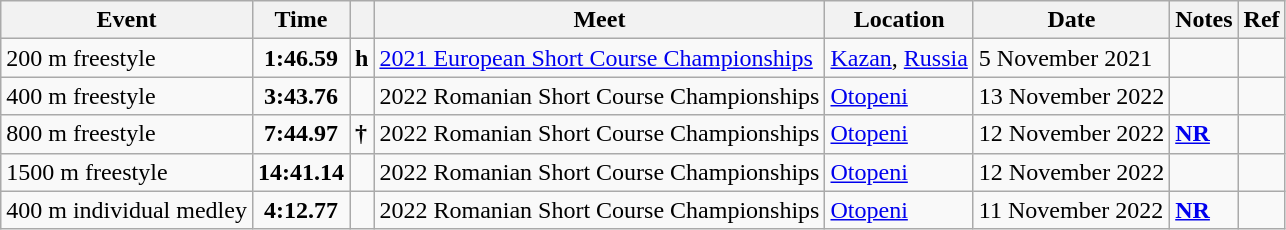<table class="wikitable">
<tr>
<th>Event</th>
<th>Time</th>
<th></th>
<th>Meet</th>
<th>Location</th>
<th>Date</th>
<th>Notes</th>
<th>Ref</th>
</tr>
<tr>
<td>200 m freestyle</td>
<td style="text-align:center;"><strong>1:46.59</strong></td>
<td><strong>h</strong></td>
<td><a href='#'>2021 European Short Course Championships</a></td>
<td><a href='#'>Kazan</a>, <a href='#'>Russia</a></td>
<td>5 November 2021</td>
<td></td>
<td style="text-align:center;"></td>
</tr>
<tr>
<td>400 m freestyle</td>
<td style="text-align:center;"><strong>3:43.76</strong></td>
<td></td>
<td>2022 Romanian Short Course Championships</td>
<td><a href='#'>Otopeni</a></td>
<td>13 November 2022</td>
<td></td>
<td style="text-align:center;"></td>
</tr>
<tr>
<td>800 m freestyle</td>
<td style="text-align:center;"><strong>7:44.97</strong></td>
<td><strong>†</strong></td>
<td>2022 Romanian Short Course Championships</td>
<td><a href='#'>Otopeni</a></td>
<td>12 November 2022</td>
<td><strong><a href='#'>NR</a></strong></td>
<td style="text-align:center;"></td>
</tr>
<tr>
<td>1500 m freestyle</td>
<td style="text-align:center;"><strong>14:41.14</strong></td>
<td></td>
<td>2022 Romanian Short Course Championships</td>
<td><a href='#'>Otopeni</a></td>
<td>12 November 2022</td>
<td></td>
<td style="text-align:center;"></td>
</tr>
<tr>
<td>400 m individual medley</td>
<td style="text-align:center;"><strong>4:12.77</strong></td>
<td></td>
<td>2022 Romanian Short Course Championships</td>
<td><a href='#'>Otopeni</a></td>
<td>11 November 2022</td>
<td><strong><a href='#'>NR</a></strong></td>
<td style="text-align:center;"></td>
</tr>
</table>
